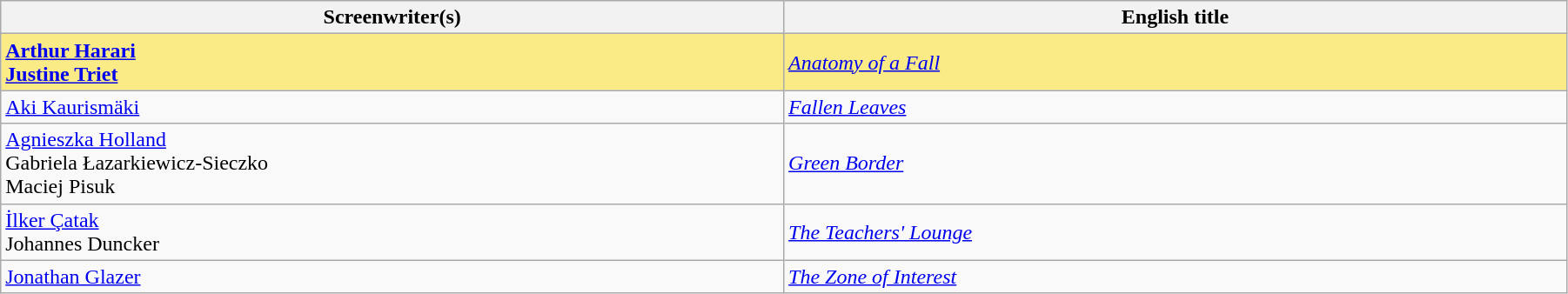<table class="wikitable" width="95%" cellpadding="5">
<tr>
<th width="25%">Screenwriter(s)</th>
<th width="25%">English title</th>
</tr>
<tr style="background:#FAEB86">
<td><strong> <a href='#'>Arthur Harari</a><br> <a href='#'>Justine Triet</a></strong></td>
<td><em><a href='#'>Anatomy of a Fall</a></em></td>
</tr>
<tr>
<td> <a href='#'>Aki Kaurismäki</a></td>
<td><em><a href='#'>Fallen Leaves</a></em></td>
</tr>
<tr>
<td> <a href='#'>Agnieszka Holland</a><br> Gabriela Łazarkiewicz-Sieczko<br> Maciej Pisuk</td>
<td><em><a href='#'>Green Border</a></em></td>
</tr>
<tr>
<td> <a href='#'>İlker Çatak</a><br> Johannes Duncker</td>
<td><em><a href='#'>The Teachers' Lounge</a></em></td>
</tr>
<tr>
<td> <a href='#'>Jonathan Glazer</a></td>
<td><em><a href='#'>The Zone of Interest</a></em></td>
</tr>
</table>
